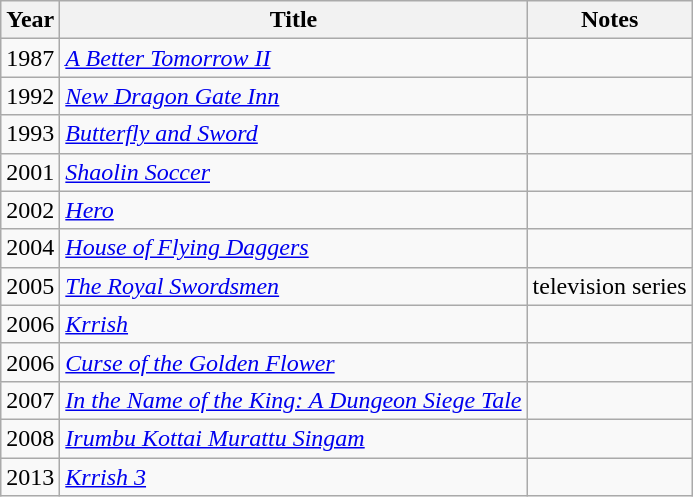<table class="wikitable">
<tr>
<th>Year</th>
<th>Title</th>
<th>Notes</th>
</tr>
<tr>
<td>1987</td>
<td><em><a href='#'>A Better Tomorrow II</a></em></td>
<td></td>
</tr>
<tr>
<td>1992</td>
<td><em><a href='#'>New Dragon Gate Inn</a></em></td>
<td></td>
</tr>
<tr>
<td>1993</td>
<td><em><a href='#'>Butterfly and Sword</a></em></td>
<td></td>
</tr>
<tr>
<td>2001</td>
<td><em><a href='#'>Shaolin Soccer</a></em></td>
<td></td>
</tr>
<tr>
<td>2002</td>
<td><em><a href='#'>Hero</a></em></td>
<td></td>
</tr>
<tr>
<td>2004</td>
<td><em><a href='#'>House of Flying Daggers</a></em></td>
<td></td>
</tr>
<tr>
<td>2005</td>
<td><em><a href='#'>The Royal Swordsmen</a></em></td>
<td>television series</td>
</tr>
<tr>
<td>2006</td>
<td><em><a href='#'>Krrish</a></em></td>
<td></td>
</tr>
<tr>
<td>2006</td>
<td><em><a href='#'>Curse of the Golden Flower</a></em></td>
<td></td>
</tr>
<tr>
<td>2007</td>
<td><em><a href='#'>In the Name of the King: A Dungeon Siege Tale</a></em></td>
<td></td>
</tr>
<tr>
<td>2008</td>
<td><em><a href='#'>Irumbu Kottai Murattu Singam</a></em></td>
<td></td>
</tr>
<tr>
<td>2013</td>
<td><em><a href='#'>Krrish 3</a></em></td>
<td></td>
</tr>
</table>
